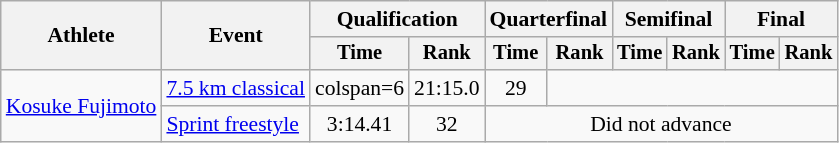<table class="wikitable" style="font-size:90%">
<tr>
<th rowspan="2">Athlete</th>
<th rowspan="2">Event</th>
<th colspan="2">Qualification</th>
<th colspan="2">Quarterfinal</th>
<th colspan="2">Semifinal</th>
<th colspan="2">Final</th>
</tr>
<tr style="font-size:95%">
<th>Time</th>
<th>Rank</th>
<th>Time</th>
<th>Rank</th>
<th>Time</th>
<th>Rank</th>
<th>Time</th>
<th>Rank</th>
</tr>
<tr align=center>
<td align=left rowspan=2><a href='#'>Kosuke Fujimoto</a></td>
<td align=left><a href='#'>7.5 km classical</a></td>
<td>colspan=6</td>
<td>21:15.0</td>
<td>29</td>
</tr>
<tr align=center>
<td align=left><a href='#'>Sprint freestyle</a></td>
<td>3:14.41</td>
<td>32</td>
<td colspan=6>Did not advance</td>
</tr>
</table>
